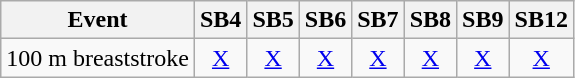<table class="wikitable">
<tr>
<th>Event</th>
<th>SB4</th>
<th>SB5</th>
<th>SB6</th>
<th>SB7</th>
<th>SB8</th>
<th>SB9</th>
<th>SB12</th>
</tr>
<tr>
<td>100 m breaststroke</td>
<td align="center"><a href='#'>X</a></td>
<td align="center"><a href='#'>X</a></td>
<td align="center"><a href='#'>X</a></td>
<td align="center"><a href='#'>X</a></td>
<td align="center"><a href='#'>X</a></td>
<td align="center"><a href='#'>X</a></td>
<td align="center"><a href='#'>X</a></td>
</tr>
</table>
